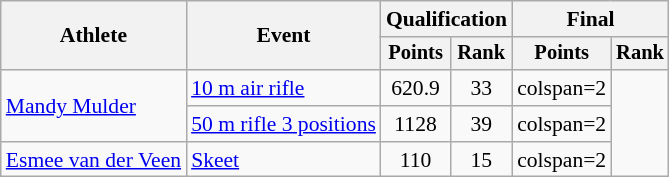<table class="wikitable" style="text-align:center; font-size:90%">
<tr>
<th rowspan=2>Athlete</th>
<th rowspan=2>Event</th>
<th colspan=2>Qualification</th>
<th colspan=2>Final</th>
</tr>
<tr style="font-size:95%">
<th>Points</th>
<th>Rank</th>
<th>Points</th>
<th>Rank</th>
</tr>
<tr>
<td rowspan=2 align=left><a href='#'>Mandy Mulder</a></td>
<td align=left><a href='#'>10 m air rifle</a></td>
<td>620.9</td>
<td>33</td>
<td>colspan=2 </td>
</tr>
<tr>
<td align=left><a href='#'>50 m rifle 3 positions</a></td>
<td>1128</td>
<td>39</td>
<td>colspan=2 </td>
</tr>
<tr>
<td align=left><a href='#'>Esmee van der Veen</a></td>
<td align=left><a href='#'>Skeet</a></td>
<td>110</td>
<td>15</td>
<td>colspan=2 </td>
</tr>
</table>
